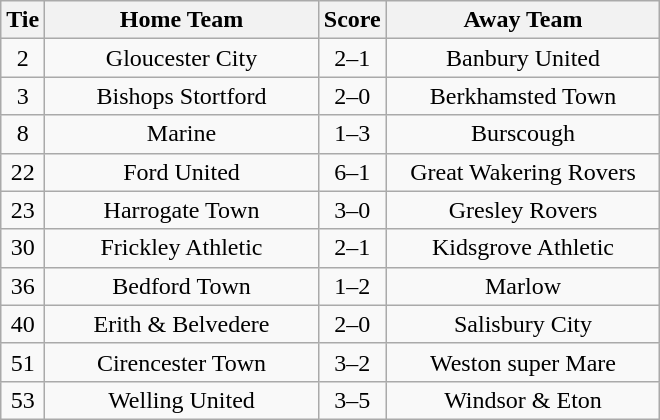<table class="wikitable" style="text-align:center;">
<tr>
<th width=20>Tie</th>
<th width=175>Home Team</th>
<th width=20>Score</th>
<th width=175>Away Team</th>
</tr>
<tr>
<td>2</td>
<td>Gloucester City</td>
<td>2–1</td>
<td>Banbury United</td>
</tr>
<tr>
<td>3</td>
<td>Bishops Stortford</td>
<td>2–0</td>
<td>Berkhamsted Town</td>
</tr>
<tr>
<td>8</td>
<td>Marine</td>
<td>1–3</td>
<td>Burscough</td>
</tr>
<tr>
<td>22</td>
<td>Ford United</td>
<td>6–1</td>
<td>Great Wakering Rovers</td>
</tr>
<tr>
<td>23</td>
<td>Harrogate Town</td>
<td>3–0</td>
<td>Gresley Rovers</td>
</tr>
<tr>
<td>30</td>
<td>Frickley Athletic</td>
<td>2–1</td>
<td>Kidsgrove Athletic</td>
</tr>
<tr>
<td>36</td>
<td>Bedford Town</td>
<td>1–2</td>
<td>Marlow</td>
</tr>
<tr>
<td>40</td>
<td>Erith & Belvedere</td>
<td>2–0</td>
<td>Salisbury City</td>
</tr>
<tr>
<td>51</td>
<td>Cirencester Town</td>
<td>3–2</td>
<td>Weston super Mare</td>
</tr>
<tr>
<td>53</td>
<td>Welling United</td>
<td>3–5</td>
<td>Windsor & Eton</td>
</tr>
</table>
